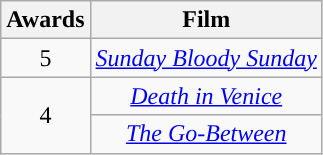<table class="wikitable" style="text-align:center;">
<tr>
<th style="background:">Awards</th>
<th style="background:">Film</th>
</tr>
<tr>
<td>5</td>
<td><em><a href='#'>Sunday Bloody Sunday</a></em></td>
</tr>
<tr>
<td rowspan="2">4</td>
<td><em><a href='#'>Death in Venice</a></em></td>
</tr>
<tr>
<td><em><a href='#'>The Go-Between</a></em></td>
</tr>
</table>
